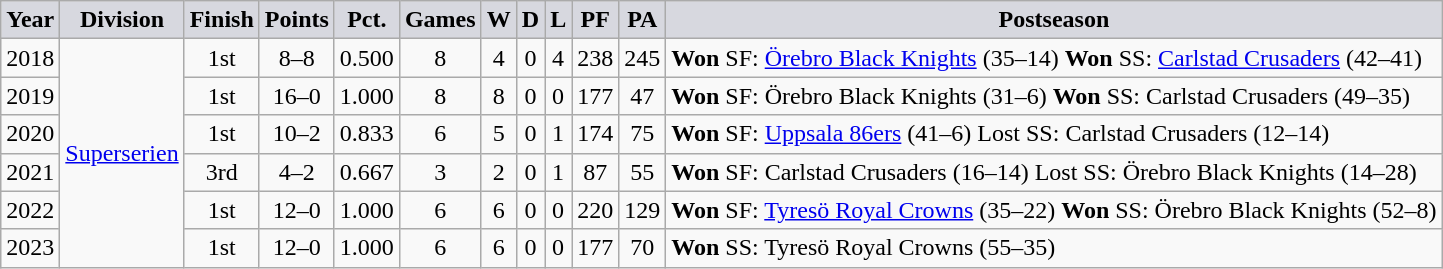<table class="wikitable" style="text-align:center">
<tr style="background:#D7D8DF; font-weight:bold;">
<td>Year</td>
<td>Division</td>
<td>Finish</td>
<td>Points</td>
<td>Pct.</td>
<td>Games</td>
<td>W</td>
<td>D</td>
<td>L</td>
<td>PF</td>
<td>PA</td>
<td>Postseason</td>
</tr>
<tr>
<td>2018</td>
<td rowspan=6><a href='#'>Superserien</a></td>
<td>1st</td>
<td>8–8</td>
<td>0.500</td>
<td>8</td>
<td>4</td>
<td>0</td>
<td>4</td>
<td>238</td>
<td>245</td>
<td style="text-align:left"><strong>Won</strong> SF: <a href='#'>Örebro Black Knights</a> (35–14)  <strong>Won</strong> SS: <a href='#'>Carlstad Crusaders</a> (42–41)</td>
</tr>
<tr>
<td>2019</td>
<td>1st</td>
<td>16–0</td>
<td>1.000</td>
<td>8</td>
<td>8</td>
<td>0</td>
<td>0</td>
<td>177</td>
<td>47</td>
<td style="text-align:left"><strong>Won</strong> SF: Örebro Black Knights (31–6)  <strong>Won</strong> SS: Carlstad Crusaders (49–35)</td>
</tr>
<tr>
<td>2020</td>
<td>1st</td>
<td>10–2</td>
<td>0.833</td>
<td>6</td>
<td>5</td>
<td>0</td>
<td>1</td>
<td>174</td>
<td>75</td>
<td style="text-align:left"><strong>Won</strong> SF: <a href='#'>Uppsala 86ers</a> (41–6)  Lost SS: Carlstad Crusaders (12–14)</td>
</tr>
<tr>
<td>2021</td>
<td>3rd</td>
<td>4–2</td>
<td>0.667</td>
<td>3</td>
<td>2</td>
<td>0</td>
<td>1</td>
<td>87</td>
<td>55</td>
<td style="text-align:left"><strong>Won</strong> SF: Carlstad Crusaders (16–14)  Lost SS: Örebro Black Knights (14–28)</td>
</tr>
<tr>
<td>2022</td>
<td>1st</td>
<td>12–0</td>
<td>1.000</td>
<td>6</td>
<td>6</td>
<td>0</td>
<td>0</td>
<td>220</td>
<td>129</td>
<td style="text-align:left"><strong>Won</strong> SF: <a href='#'>Tyresö Royal Crowns</a> (35–22)  <strong>Won</strong> SS: Örebro Black Knights (52–8)</td>
</tr>
<tr>
<td>2023</td>
<td>1st</td>
<td>12–0</td>
<td>1.000</td>
<td>6</td>
<td>6</td>
<td>0</td>
<td>0</td>
<td>177</td>
<td>70</td>
<td style="text-align:left"><strong>Won</strong> SS: Tyresö Royal Crowns (55–35)</td>
</tr>
</table>
